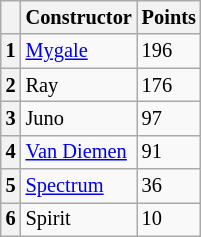<table class="wikitable" style="font-size:85%;">
<tr>
<th></th>
<th>Constructor</th>
<th>Points</th>
</tr>
<tr>
<th>1</th>
<td><a href='#'>Mygale</a></td>
<td>196</td>
</tr>
<tr>
<th>2</th>
<td>Ray</td>
<td>176</td>
</tr>
<tr>
<th>3</th>
<td>Juno</td>
<td>97</td>
</tr>
<tr>
<th>4</th>
<td><a href='#'>Van Diemen</a></td>
<td>91</td>
</tr>
<tr>
<th>5</th>
<td><a href='#'>Spectrum</a></td>
<td>36</td>
</tr>
<tr>
<th>6</th>
<td>Spirit</td>
<td>10</td>
</tr>
</table>
